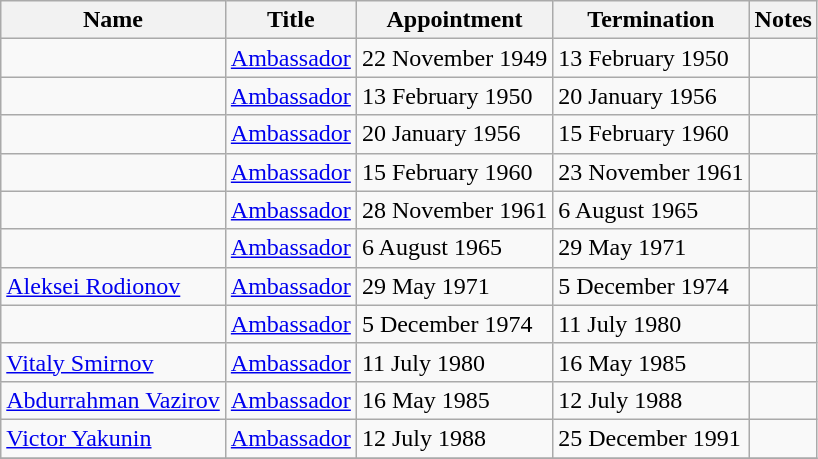<table class="wikitable">
<tr valign="middle">
<th>Name</th>
<th>Title</th>
<th>Appointment</th>
<th>Termination</th>
<th>Notes</th>
</tr>
<tr>
<td></td>
<td><a href='#'>Ambassador</a></td>
<td>22 November 1949</td>
<td>13 February 1950</td>
<td></td>
</tr>
<tr>
<td></td>
<td><a href='#'>Ambassador</a></td>
<td>13 February 1950</td>
<td>20 January 1956</td>
<td></td>
</tr>
<tr>
<td></td>
<td><a href='#'>Ambassador</a></td>
<td>20 January 1956</td>
<td>15 February 1960</td>
<td></td>
</tr>
<tr>
<td></td>
<td><a href='#'>Ambassador</a></td>
<td>15 February 1960</td>
<td>23 November 1961</td>
<td></td>
</tr>
<tr>
<td></td>
<td><a href='#'>Ambassador</a></td>
<td>28 November 1961</td>
<td>6 August 1965</td>
<td></td>
</tr>
<tr>
<td></td>
<td><a href='#'>Ambassador</a></td>
<td>6 August 1965</td>
<td>29 May 1971</td>
<td></td>
</tr>
<tr>
<td><a href='#'>Aleksei Rodionov</a></td>
<td><a href='#'>Ambassador</a></td>
<td>29 May 1971</td>
<td>5 December 1974</td>
<td></td>
</tr>
<tr>
<td></td>
<td><a href='#'>Ambassador</a></td>
<td>5 December 1974</td>
<td>11 July 1980</td>
<td></td>
</tr>
<tr>
<td><a href='#'>Vitaly Smirnov</a></td>
<td><a href='#'>Ambassador</a></td>
<td>11 July 1980</td>
<td>16 May 1985</td>
<td></td>
</tr>
<tr>
<td><a href='#'>Abdurrahman Vazirov</a></td>
<td><a href='#'>Ambassador</a></td>
<td>16 May 1985</td>
<td>12 July 1988</td>
<td></td>
</tr>
<tr>
<td><a href='#'>Victor Yakunin</a></td>
<td><a href='#'>Ambassador</a></td>
<td>12 July 1988</td>
<td>25 December 1991</td>
<td></td>
</tr>
<tr>
</tr>
</table>
